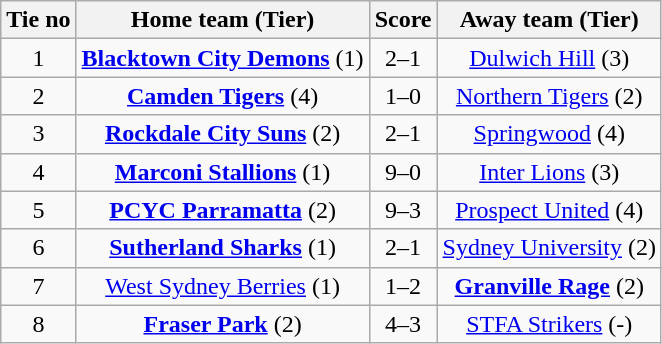<table class="wikitable" style="text-align:center">
<tr>
<th>Tie no</th>
<th>Home team (Tier)</th>
<th>Score</th>
<th>Away team (Tier)</th>
</tr>
<tr>
<td>1</td>
<td><strong><a href='#'>Blacktown City Demons</a></strong> (1)</td>
<td>2–1</td>
<td><a href='#'>Dulwich Hill</a> (3)</td>
</tr>
<tr>
<td>2</td>
<td><strong><a href='#'>Camden Tigers</a></strong> (4)</td>
<td>1–0</td>
<td><a href='#'>Northern Tigers</a> (2)</td>
</tr>
<tr>
<td>3</td>
<td><strong><a href='#'>Rockdale City Suns</a></strong> (2)</td>
<td>2–1</td>
<td><a href='#'>Springwood</a> (4)</td>
</tr>
<tr>
<td>4</td>
<td><strong><a href='#'>Marconi Stallions</a></strong> (1)</td>
<td>9–0</td>
<td><a href='#'>Inter Lions</a> (3)</td>
</tr>
<tr>
<td>5</td>
<td><strong><a href='#'>PCYC Parramatta</a></strong> (2)</td>
<td>9–3</td>
<td><a href='#'>Prospect United</a> (4)</td>
</tr>
<tr>
<td>6</td>
<td><strong><a href='#'>Sutherland Sharks</a></strong> (1)</td>
<td>2–1</td>
<td><a href='#'>Sydney University</a> (2)</td>
</tr>
<tr>
<td>7</td>
<td><a href='#'>West Sydney Berries</a> (1)</td>
<td>1–2</td>
<td><strong><a href='#'>Granville Rage</a></strong> (2)</td>
</tr>
<tr>
<td>8</td>
<td><strong><a href='#'>Fraser Park</a></strong> (2)</td>
<td>4–3 </td>
<td><a href='#'>STFA Strikers</a> (-)</td>
</tr>
</table>
